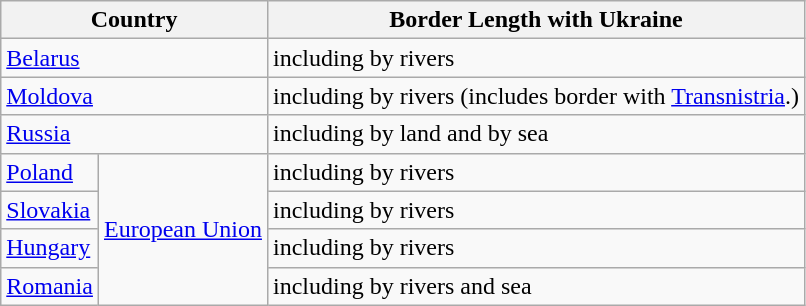<table class="wikitable">
<tr>
<th colspan=2>Country</th>
<th>Border Length with Ukraine</th>
</tr>
<tr>
<td colspan=2><a href='#'>Belarus</a></td>
<td> including  by rivers</td>
</tr>
<tr>
<td colspan=2><a href='#'>Moldova</a></td>
<td> including  by rivers (includes  border with <a href='#'>Transnistria</a>.)</td>
</tr>
<tr>
<td colspan=2><a href='#'>Russia</a></td>
<td> including  by land and  by sea</td>
</tr>
<tr>
<td><a href='#'>Poland</a></td>
<td rowspan=4><a href='#'>European Union</a></td>
<td> including  by rivers</td>
</tr>
<tr>
<td><a href='#'>Slovakia</a></td>
<td> including  by rivers</td>
</tr>
<tr>
<td><a href='#'>Hungary</a></td>
<td> including  by rivers</td>
</tr>
<tr>
<td><a href='#'>Romania</a></td>
<td> including  by rivers and sea</td>
</tr>
</table>
